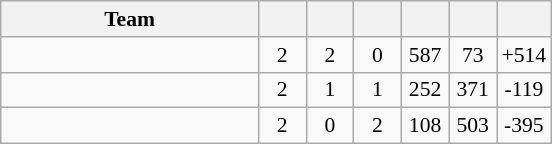<table class="wikitable" style="text-align: center; font-size: 90%;">
<tr>
<th width=165>Team</th>
<th width=25></th>
<th width=25></th>
<th width=25></th>
<th width=25></th>
<th width=25></th>
<th width=25></th>
</tr>
<tr>
<td style="text-align:left;"></td>
<td>2</td>
<td>2</td>
<td>0</td>
<td>587</td>
<td>73</td>
<td>+514</td>
</tr>
<tr>
<td style="text-align:left;"></td>
<td>2</td>
<td>1</td>
<td>1</td>
<td>252</td>
<td>371</td>
<td>-119</td>
</tr>
<tr>
<td style="text-align:left;"></td>
<td>2</td>
<td>0</td>
<td>2</td>
<td>108</td>
<td>503</td>
<td>-395</td>
</tr>
</table>
